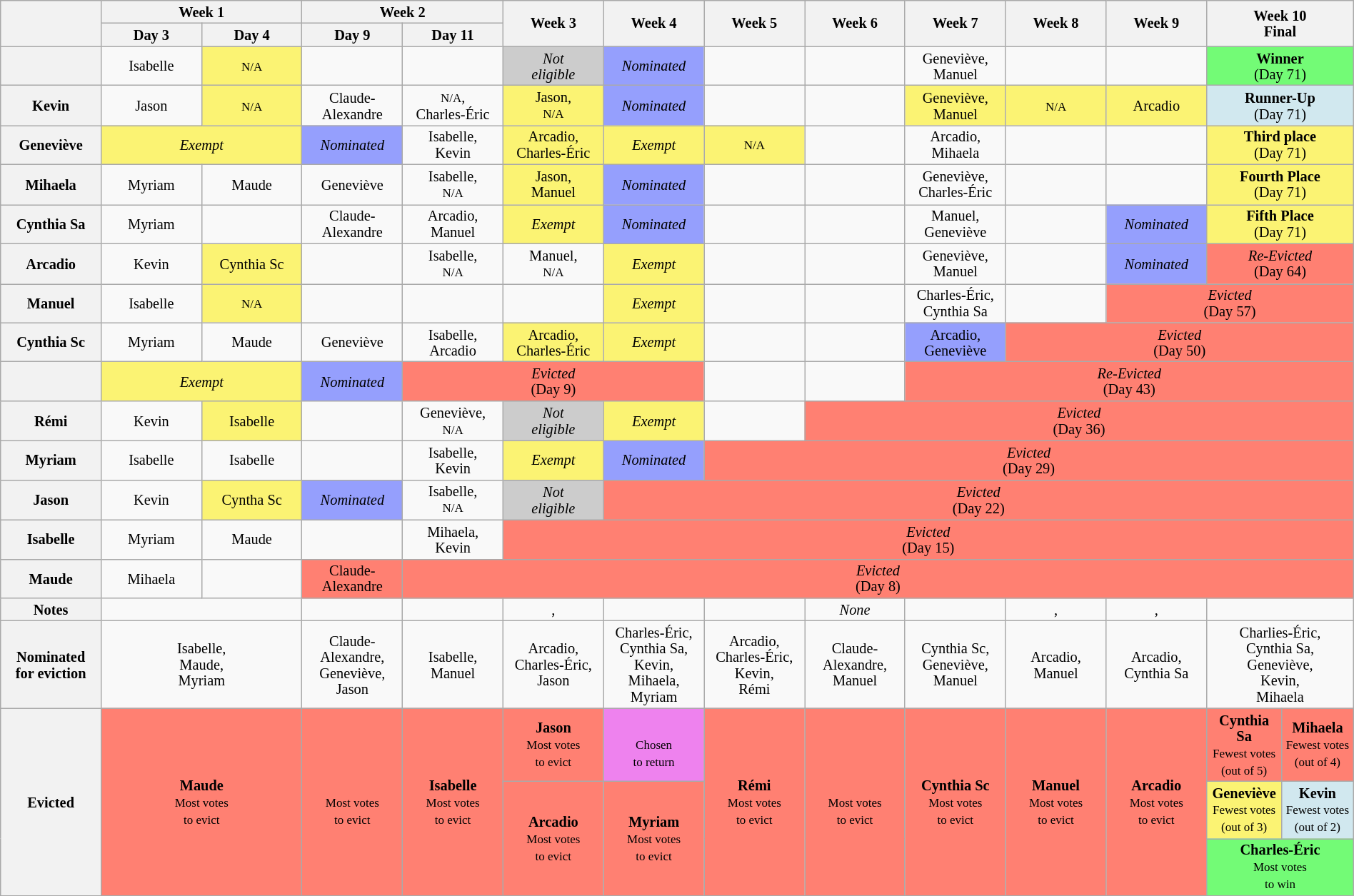<table class="wikitable" style="text-align:center; width: 100%; font-size:85%; line-height:15px;">
<tr>
<th rowspan="2" style="width:7%;"></th>
<th colspan="2" style="width:14%;">Week 1</th>
<th colspan="2" style="width:14%;">Week 2</th>
<th rowspan="2" style="width:7%;">Week 3</th>
<th rowspan="2" style="width:7%;">Week 4</th>
<th rowspan="2" style="width:7%;">Week 5</th>
<th rowspan="2" style="width:7%;">Week 6</th>
<th rowspan="2" style="width:7%;">Week 7</th>
<th rowspan="2" style="width:7%;">Week 8</th>
<th rowspan="2" style="width:7%;">Week 9</th>
<th rowspan="2" colspan="2" style="width:14%;">Week 10<br>Final</th>
</tr>
<tr>
<th style="width:7%;">Day 3</th>
<th style="width:7%;">Day 4</th>
<th style="width:7%;">Day 9</th>
<th style="width:7%;">Day 11</th>
</tr>
<tr>
<th></th>
<td>Isabelle</td>
<td bgcolor="#fbf373"><small>N/A</small></td>
<td></td>
<td></td>
<td bgcolor="#cccccc"><em>Not<br>eligible</em></td>
<td bgcolor="#959ffd"><em>Nominated</em></td>
<td></td>
<td></td>
<td>Geneviève,<br>Manuel</td>
<td></td>
<td></td>
<td style="background:#73FB76;" colspan="2"><strong>Winner</strong><br>(Day 71)</td>
</tr>
<tr>
<th>Kevin</th>
<td>Jason</td>
<td bgcolor="#fbf373"><small>N/A</small></td>
<td>Claude-Alexandre</td>
<td><small>N/A</small>,<br>Charles-Éric</td>
<td bgcolor="#fbf373">Jason,<br><small>N/A</small></td>
<td bgcolor="#959ffd"><em>Nominated</em></td>
<td></td>
<td></td>
<td bgcolor="#fbf373">Geneviève,<br>Manuel</td>
<td bgcolor="#fbf373"><small>N/A</small></td>
<td bgcolor="#fbf373">Arcadio</td>
<td style="background:#D1E8EF;" colspan="2"><strong>Runner-Up</strong><br>(Day 71)</td>
</tr>
<tr>
<th>Geneviève</th>
<td colspan="2" bgcolor="#fbf373"><em>Exempt</em></td>
<td bgcolor="#959ffd"><em>Nominated</em></td>
<td>Isabelle,<br>Kevin</td>
<td bgcolor="#fbf373">Arcadio,<br>Charles-Éric</td>
<td bgcolor="#fbf373"><em>Exempt</em></td>
<td bgcolor="#fbf373"><small>N/A</small></td>
<td></td>
<td>Arcadio,<br>Mihaela</td>
<td></td>
<td></td>
<td style="background:#FBF373;" colspan="2"><strong>Third place</strong><br>(Day 71)</td>
</tr>
<tr>
<th>Mihaela</th>
<td>Myriam</td>
<td>Maude</td>
<td>Geneviève</td>
<td>Isabelle,<br><small>N/A</small></td>
<td bgcolor="#fbf373">Jason,<br>Manuel</td>
<td bgcolor="#959ffd"><em>Nominated</em></td>
<td></td>
<td></td>
<td>Geneviève,<br>Charles-Éric</td>
<td></td>
<td></td>
<td style="background:#FBF373;" colspan="2"><strong>Fourth Place</strong><br>(Day 71)</td>
</tr>
<tr>
<th>Cynthia Sa</th>
<td>Myriam</td>
<td></td>
<td>Claude-Alexandre</td>
<td>Arcadio,<br>Manuel</td>
<td style="background:#FBF373"><em>Exempt</em></td>
<td bgcolor="#959ffd"><em>Nominated</em></td>
<td></td>
<td></td>
<td>Manuel,<br>Geneviève</td>
<td></td>
<td bgcolor="#959ffd"><em>Nominated</em></td>
<td style="background:#FBF373;" colspan="2"><strong>Fifth Place</strong><br>(Day 71)</td>
</tr>
<tr>
<th>Arcadio</th>
<td>Kevin</td>
<td bgcolor="#fbf373">Cynthia Sc</td>
<td></td>
<td>Isabelle,<br><small>N/A</small></td>
<td>Manuel,<br><small>N/A</small></td>
<td bgcolor="#fbf373"><em>Exempt</em></td>
<td></td>
<td></td>
<td>Geneviève,<br>Manuel</td>
<td></td>
<td bgcolor="#959ffd"><em>Nominated</em></td>
<td colspan="2" style="background:#FF8072"><em>Re-Evicted</em><br>(Day 64)</td>
</tr>
<tr>
<th>Manuel</th>
<td>Isabelle</td>
<td bgcolor="#fbf373"><small>N/A</small></td>
<td></td>
<td></td>
<td></td>
<td bgcolor="#fbf373"><em>Exempt</em></td>
<td></td>
<td></td>
<td>Charles-Éric,<br>Cynthia Sa</td>
<td></td>
<td colspan="3" style="background:#FF8072"><em>Evicted</em><br>(Day 57)</td>
</tr>
<tr>
<th>Cynthia Sc</th>
<td>Myriam</td>
<td>Maude</td>
<td>Geneviève</td>
<td>Isabelle,<br>Arcadio</td>
<td bgcolor="#fbf373">Arcadio,<br>Charles-Éric</td>
<td bgcolor="#fbf373"><em>Exempt</em></td>
<td></td>
<td></td>
<td bgcolor="#959ffd">Arcadio,<br>Geneviève</td>
<td colspan="4" style="background:#FF8072"><em>Evicted</em><br>(Day 50)</td>
</tr>
<tr>
<th></th>
<td colspan="2" bgcolor="#fbf373"><em>Exempt</em></td>
<td bgcolor="#959ffd"><em>Nominated</em></td>
<td colspan="3" style="background:#FF8072"><em>Evicted</em><br>(Day 9)</td>
<td></td>
<td></td>
<td colspan="5" style="background:#FF8072"><em>Re-Evicted</em><br>(Day 43)</td>
</tr>
<tr>
<th>Rémi</th>
<td>Kevin</td>
<td bgcolor="#fbf373">Isabelle</td>
<td></td>
<td>Geneviève,<br><small>N/A</small></td>
<td bgcolor="#cccccc"><em>Not<br>eligible</em></td>
<td bgcolor="#fbf373"><em>Exempt</em></td>
<td></td>
<td colspan="6" style="background:#FF8072"><em>Evicted</em><br>(Day 36)</td>
</tr>
<tr>
<th>Myriam</th>
<td>Isabelle</td>
<td>Isabelle</td>
<td></td>
<td>Isabelle,<br>Kevin</td>
<td style="background:#FBF373"><em>Exempt</em></td>
<td bgcolor="#959ffd"><em>Nominated</em></td>
<td colspan="7" style="background:#FF8072"><em>Evicted</em><br>(Day 29)</td>
</tr>
<tr>
<th>Jason</th>
<td>Kevin</td>
<td bgcolor="#fbf373">Cyntha Sc</td>
<td bgcolor="#959ffd"><em>Nominated</em></td>
<td>Isabelle,<br><small>N/A</small></td>
<td bgcolor="#cccccc"><em>Not<br>eligible</em></td>
<td colspan="8" style="background:#FF8072"><em>Evicted</em><br>(Day 22)</td>
</tr>
<tr>
<th>Isabelle</th>
<td>Myriam</td>
<td>Maude</td>
<td></td>
<td>Mihaela,<br>Kevin</td>
<td colspan="9" style="background:#FF8072"><em>Evicted</em><br>(Day 15)</td>
</tr>
<tr>
<th>Maude</th>
<td>Mihaela</td>
<td></td>
<td style="background:#FF8072">Claude-Alexandre</td>
<td colspan="10" style="background:#FF8072"><em>Evicted</em><br>(Day 8)</td>
</tr>
<tr>
<th>Notes</th>
<td colspan="2"></td>
<td></td>
<td></td>
<td>,</td>
<td></td>
<td></td>
<td><em>None</em></td>
<td></td>
<td>,</td>
<td>,</td>
<td colspan="2"></td>
</tr>
<tr>
<th>Nominated<br>for eviction</th>
<td colspan="2">Isabelle,<br>Maude,<br>Myriam</td>
<td>Claude-Alexandre,<br>Geneviève,<br>Jason</td>
<td>Isabelle,<br>Manuel</td>
<td>Arcadio,<br>Charles-Éric,<br>Jason</td>
<td>Charles-Éric,<br>Cynthia Sa,<br>Kevin,<br>Mihaela,<br>Myriam</td>
<td>Arcadio,<br>Charles-Éric,<br>Kevin,<br>Rémi</td>
<td>Claude-Alexandre,<br>Manuel</td>
<td>Cynthia Sc,<br>Geneviève,<br>Manuel</td>
<td>Arcadio,<br>Manuel</td>
<td>Arcadio,<br>Cynthia Sa</td>
<td colspan="2">Charlies-Éric,<br>Cynthia Sa,<br>Geneviève,<br>Kevin,<br>Mihaela</td>
</tr>
<tr>
<th rowspan="4">Evicted</th>
<td rowspan="4" colspan="2" style="background:#FF8072"><strong>Maude</strong> <br><small>Most votes<br>to evict</small></td>
<td rowspan="4" style="background:#FF8072"><strong></strong> <br><small>Most votes<br>to evict</small></td>
<td rowspan="4" style="background:#FF8072"><strong>Isabelle</strong>  <br><small>Most votes<br>to evict</small></td>
<td rowspan="2" style="background:#FF8072"><strong>Jason</strong> <br><small>Most votes<br>to evict</small></td>
<td rowspan="2" style="background:violet"><strong></strong> <br><small>Chosen<br>to return</small></td>
<td rowspan="4" style="background:#FF8072"><strong>Rémi</strong>  <br><small>Most votes<br>to evict</small></td>
<td rowspan="4" style="background:#FF8072"><strong></strong>  <br><small>Most votes<br>to evict</small></td>
<td rowspan="4" style="background:#FF8072"><strong>Cynthia Sc</strong>  <br><small>Most votes<br>to evict</small></td>
<td rowspan="4" style="background:#FF8072"><strong>Manuel</strong>  <br><small>Most votes<br>to evict</small></td>
<td rowspan="4" style="background:#FF8072"><strong>Arcadio</strong>  <br><small>Most votes<br>to evict</small></td>
<td style="background:#FF8072; width:5%"><strong>Cynthia Sa</strong> <br><small>Fewest votes<br>(out of 5)</small></td>
<td style="background:#FF8072; width:5%"><strong>Mihaela</strong><br><small>Fewest votes<br>(out of 4)</small></td>
</tr>
<tr>
<td style="background:#FBF373" rowspan="2"><strong>Geneviève</strong><br><small>Fewest votes<br>(out of 3)</small></td>
<td style="background:#D1E8EF" rowspan="2"><strong>Kevin</strong><br><small>Fewest votes<br>(out of 2)</small></td>
</tr>
<tr>
<td rowspan="2" style="background:#FF8072"><strong>Arcadio</strong> <br><small>Most votes<br>to evict</small></td>
<td rowspan="2" style="background:#FF8072"><strong>Myriam</strong>  <br><small>Most votes<br>to evict</small></td>
</tr>
<tr>
<td style="background:#73FB76" colspan="2"><strong>Charles-Éric</strong><br><small>Most votes<br>to win</small></td>
</tr>
</table>
